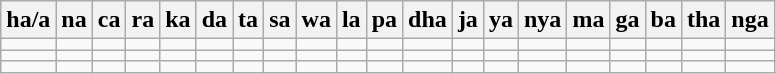<table class="wikitable letters-violet">
<tr>
<th>ha/a</th>
<th>na</th>
<th>ca</th>
<th>ra</th>
<th>ka</th>
<th>da</th>
<th>ta</th>
<th>sa</th>
<th>wa</th>
<th>la</th>
<th>pa</th>
<th>dha</th>
<th>ja</th>
<th>ya</th>
<th>nya</th>
<th>ma</th>
<th>ga</th>
<th>ba</th>
<th>tha</th>
<th>nga</th>
</tr>
<tr class="letters-lo">
<td></td>
<td></td>
<td></td>
<td></td>
<td></td>
<td></td>
<td></td>
<td></td>
<td></td>
<td></td>
<td></td>
<td></td>
<td></td>
<td></td>
<td></td>
<td></td>
<td></td>
<td></td>
<td></td>
<td></td>
</tr>
<tr>
<td></td>
<td></td>
<td></td>
<td></td>
<td></td>
<td></td>
<td></td>
<td></td>
<td></td>
<td></td>
<td></td>
<td></td>
<td></td>
<td></td>
<td></td>
<td></td>
<td></td>
<td></td>
<td></td>
</tr>
<tr class="letters-lo">
<td></td>
<td></td>
<td></td>
<td></td>
<td></td>
<td></td>
<td></td>
<td></td>
<td></td>
<td></td>
<td></td>
<td></td>
<td></td>
<td></td>
<td></td>
<td></td>
<td></td>
<td></td>
<td></td>
<td></td>
</tr>
</table>
